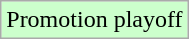<table class=wikitable>
<tr>
<td bgcolor=ccffcc>Promotion playoff</td>
</tr>
</table>
